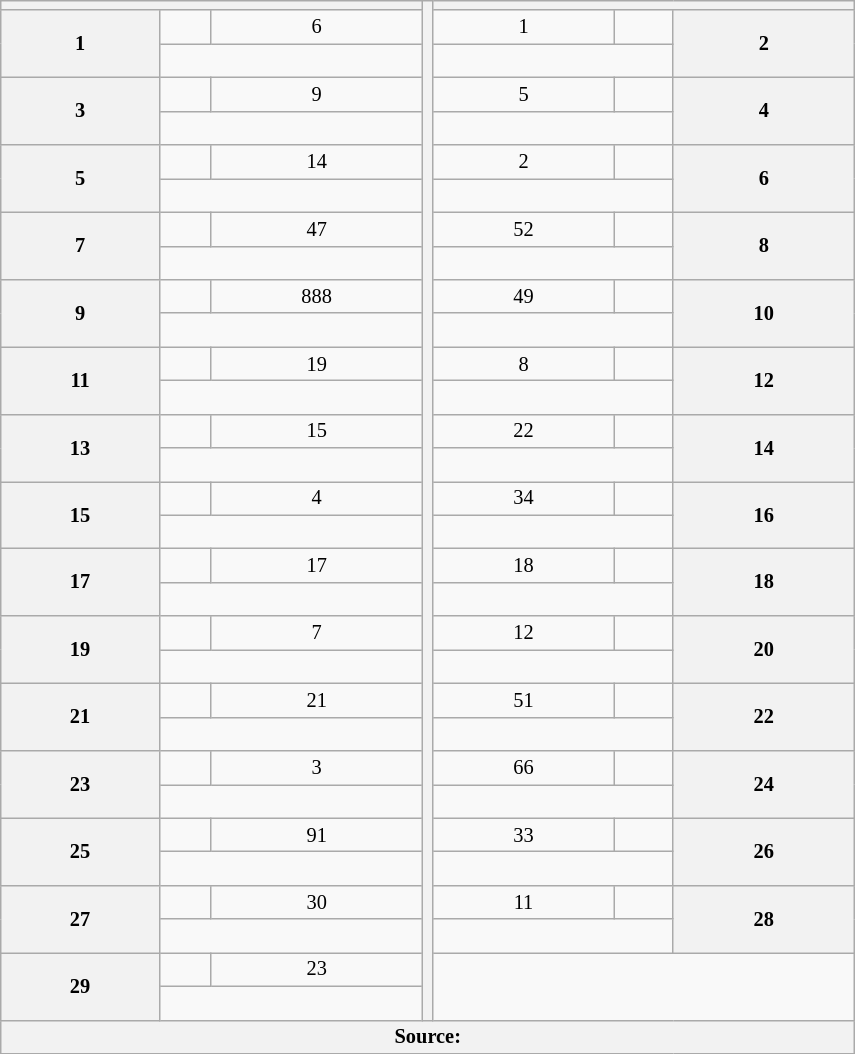<table class="wikitable" style="font-size: 85%;">
<tr>
<th colspan="3" width="275px"></th>
<th rowspan="31"></th>
<th colspan="3" width="275px"></th>
</tr>
<tr>
<th rowspan="2">1</th>
<td align="left"><br></td>
<td align="center">6</td>
<td align="center">1</td>
<td align="left"><br></td>
<th rowspan="2">2</th>
</tr>
<tr>
<td colspan=2 align="center"><br></td>
<td colspan=2 align="center"><br></td>
</tr>
<tr>
<th rowspan="2">3</th>
<td align="left"><br></td>
<td align="center">9</td>
<td align="center">5</td>
<td align="left"><br></td>
<th rowspan="2">4</th>
</tr>
<tr>
<td colspan=2 align="center"><br></td>
<td colspan=2 align="center"><br></td>
</tr>
<tr>
<th rowspan="2">5</th>
<td align="left"><br></td>
<td align="center">14</td>
<td align="center">2</td>
<td align="left"><br></td>
<th rowspan="2">6</th>
</tr>
<tr>
<td colspan=2 align="center"><br></td>
<td colspan=2 align="center"><br></td>
</tr>
<tr>
<th rowspan="2">7</th>
<td align="left"><br></td>
<td align="center">47</td>
<td align="center">52</td>
<td align="left"><br></td>
<th rowspan="2">8</th>
</tr>
<tr>
<td colspan=2 align="center"><br></td>
<td colspan=2 align="center"><br></td>
</tr>
<tr>
<th rowspan="2">9</th>
<td align="left"><br></td>
<td align="center">888</td>
<td align="center">49</td>
<td align="left"><br></td>
<th rowspan="2">10</th>
</tr>
<tr>
<td colspan=2 align="center"><br></td>
<td colspan=2 align="center"><br></td>
</tr>
<tr>
<th rowspan="2">11</th>
<td align="left"><br></td>
<td align="center">19</td>
<td align="center">8</td>
<td align="left"><br></td>
<th rowspan="2">12</th>
</tr>
<tr>
<td colspan=2 align="center"><br></td>
<td colspan=2 align="center"><br></td>
</tr>
<tr>
<th rowspan="2">13</th>
<td align="left"><br></td>
<td align="center">15</td>
<td align="center">22</td>
<td align="left"><br></td>
<th rowspan="2">14</th>
</tr>
<tr>
<td colspan=2 align="center"><br></td>
<td colspan=2 align="center"><br></td>
</tr>
<tr>
<th rowspan="2">15</th>
<td align="left"><br></td>
<td align="center">4</td>
<td align="center">34</td>
<td align="left"><br></td>
<th rowspan="2">16</th>
</tr>
<tr>
<td colspan=2 align="center"><br></td>
<td colspan=2 align="center"><br></td>
</tr>
<tr>
<th rowspan="2">17</th>
<td align="left"><br></td>
<td align="center">17</td>
<td align="center">18</td>
<td align="left"><br></td>
<th rowspan="2">18</th>
</tr>
<tr>
<td colspan=2 align="center"><br></td>
<td colspan=2 align="center"><br></td>
</tr>
<tr>
<th rowspan="2">19</th>
<td align="left"><br></td>
<td align="center">7</td>
<td align="center">12</td>
<td align="left"><br></td>
<th rowspan="2">20</th>
</tr>
<tr>
<td colspan=2 align="center"><br></td>
<td colspan=2 align="center"><br></td>
</tr>
<tr>
<th rowspan="2">21</th>
<td align="left"><br></td>
<td align="center">21</td>
<td align="center">51</td>
<td align="left"><br></td>
<th rowspan="2">22</th>
</tr>
<tr>
<td colspan=2 align="center"><br></td>
<td colspan=2 align="center"><br></td>
</tr>
<tr>
<th rowspan="2">23</th>
<td align="left"><br></td>
<td align="center">3</td>
<td align="center">66</td>
<td align="left"><br></td>
<th rowspan="2">24</th>
</tr>
<tr>
<td colspan=2 align="center"><br></td>
<td colspan=2 align="center"><br></td>
</tr>
<tr>
<th rowspan="2">25</th>
<td align="left"><br></td>
<td align="center">91</td>
<td align="center">33</td>
<td align="left"><br></td>
<th rowspan="2">26</th>
</tr>
<tr>
<td colspan=2 align="center"><br></td>
<td colspan=2 align="center"><br></td>
</tr>
<tr>
<th rowspan="2">27</th>
<td align="left"><br></td>
<td align="center">30</td>
<td align="center">11</td>
<td align="left"><br></td>
<th rowspan="2">28</th>
</tr>
<tr>
<td colspan=2 align="center"><br></td>
<td colspan=2 align="center"><br></td>
</tr>
<tr>
<th rowspan="2">29</th>
<td align="left"><br></td>
<td align="center">23</td>
<td rowspan="2" colspan="3"></td>
</tr>
<tr>
<td colspan=2 align="center"><br></td>
</tr>
<tr>
<th colspan="7">Source:</th>
</tr>
</table>
